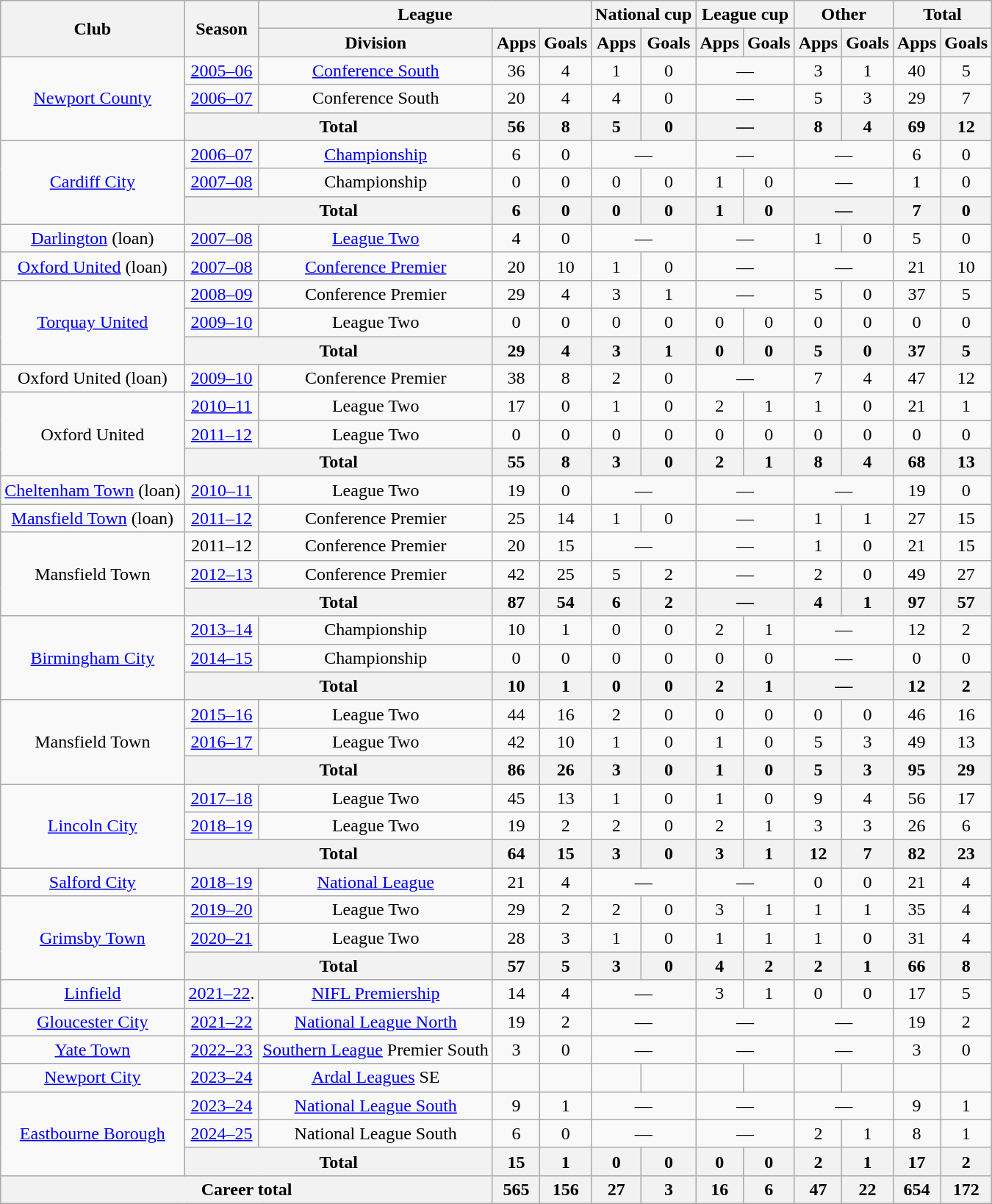<table class=wikitable style="text-align:center">
<tr>
<th rowspan=2>Club</th>
<th rowspan=2>Season</th>
<th colspan=3>League</th>
<th colspan=2>National cup</th>
<th colspan=2>League cup</th>
<th colspan=2>Other</th>
<th colspan=2>Total</th>
</tr>
<tr>
<th>Division</th>
<th>Apps</th>
<th>Goals</th>
<th>Apps</th>
<th>Goals</th>
<th>Apps</th>
<th>Goals</th>
<th>Apps</th>
<th>Goals</th>
<th>Apps</th>
<th>Goals</th>
</tr>
<tr>
<td rowspan=3><a href='#'>Newport County</a></td>
<td><a href='#'>2005–06</a></td>
<td><a href='#'>Conference South</a></td>
<td>36</td>
<td>4</td>
<td>1</td>
<td>0</td>
<td colspan=2>—</td>
<td>3</td>
<td>1</td>
<td>40</td>
<td>5</td>
</tr>
<tr>
<td><a href='#'>2006–07</a></td>
<td>Conference South</td>
<td>20</td>
<td>4</td>
<td>4</td>
<td>0</td>
<td colspan=2>—</td>
<td>5</td>
<td>3</td>
<td>29</td>
<td>7</td>
</tr>
<tr>
<th colspan=2>Total</th>
<th>56</th>
<th>8</th>
<th>5</th>
<th>0</th>
<th colspan=2>—</th>
<th>8</th>
<th>4</th>
<th>69</th>
<th>12</th>
</tr>
<tr>
<td rowspan=3><a href='#'>Cardiff City</a></td>
<td><a href='#'>2006–07</a></td>
<td><a href='#'>Championship</a></td>
<td>6</td>
<td>0</td>
<td colspan=2>—</td>
<td colspan=2>—</td>
<td colspan=2>—</td>
<td>6</td>
<td>0</td>
</tr>
<tr>
<td><a href='#'>2007–08</a></td>
<td>Championship</td>
<td>0</td>
<td>0</td>
<td>0</td>
<td>0</td>
<td>1</td>
<td>0</td>
<td colspan=2>—</td>
<td>1</td>
<td>0</td>
</tr>
<tr>
<th colspan=2>Total</th>
<th>6</th>
<th>0</th>
<th>0</th>
<th>0</th>
<th>1</th>
<th>0</th>
<th colspan=2>—</th>
<th>7</th>
<th>0</th>
</tr>
<tr>
<td><a href='#'>Darlington</a> (loan)</td>
<td><a href='#'>2007–08</a></td>
<td><a href='#'>League Two</a></td>
<td>4</td>
<td>0</td>
<td colspan=2>—</td>
<td colspan=2>—</td>
<td>1</td>
<td>0</td>
<td>5</td>
<td>0</td>
</tr>
<tr>
<td><a href='#'>Oxford United</a> (loan)</td>
<td><a href='#'>2007–08</a></td>
<td><a href='#'>Conference Premier</a></td>
<td>20</td>
<td>10</td>
<td>1</td>
<td>0</td>
<td colspan=2>—</td>
<td colspan=2>—</td>
<td>21</td>
<td>10</td>
</tr>
<tr>
<td rowspan=3><a href='#'>Torquay United</a></td>
<td><a href='#'>2008–09</a></td>
<td>Conference Premier</td>
<td>29</td>
<td>4</td>
<td>3</td>
<td>1</td>
<td colspan=2>—</td>
<td>5</td>
<td>0</td>
<td>37</td>
<td>5</td>
</tr>
<tr>
<td><a href='#'>2009–10</a></td>
<td>League Two</td>
<td>0</td>
<td>0</td>
<td>0</td>
<td>0</td>
<td>0</td>
<td>0</td>
<td>0</td>
<td>0</td>
<td>0</td>
<td>0</td>
</tr>
<tr>
<th colspan=2>Total</th>
<th>29</th>
<th>4</th>
<th>3</th>
<th>1</th>
<th>0</th>
<th>0</th>
<th>5</th>
<th>0</th>
<th>37</th>
<th>5</th>
</tr>
<tr>
<td>Oxford United (loan)</td>
<td><a href='#'>2009–10</a></td>
<td>Conference Premier</td>
<td>38</td>
<td>8</td>
<td>2</td>
<td>0</td>
<td colspan=2>—</td>
<td>7</td>
<td>4</td>
<td>47</td>
<td>12</td>
</tr>
<tr>
<td rowspan=3>Oxford United</td>
<td><a href='#'>2010–11</a></td>
<td>League Two</td>
<td>17</td>
<td>0</td>
<td>1</td>
<td>0</td>
<td>2</td>
<td>1</td>
<td>1</td>
<td>0</td>
<td>21</td>
<td>1</td>
</tr>
<tr>
<td><a href='#'>2011–12</a></td>
<td>League Two</td>
<td>0</td>
<td>0</td>
<td>0</td>
<td>0</td>
<td>0</td>
<td>0</td>
<td>0</td>
<td>0</td>
<td>0</td>
<td>0</td>
</tr>
<tr>
<th colspan=2>Total</th>
<th>55</th>
<th>8</th>
<th>3</th>
<th>0</th>
<th>2</th>
<th>1</th>
<th>8</th>
<th>4</th>
<th>68</th>
<th>13</th>
</tr>
<tr>
<td><a href='#'>Cheltenham Town</a> (loan)</td>
<td><a href='#'>2010–11</a></td>
<td>League Two</td>
<td>19</td>
<td>0</td>
<td colspan=2>—</td>
<td colspan=2>—</td>
<td colspan=2>—</td>
<td>19</td>
<td>0</td>
</tr>
<tr>
<td><a href='#'>Mansfield Town</a> (loan)</td>
<td><a href='#'>2011–12</a></td>
<td>Conference Premier</td>
<td>25</td>
<td>14</td>
<td>1</td>
<td>0</td>
<td colspan=2>—</td>
<td>1</td>
<td>1</td>
<td>27</td>
<td>15</td>
</tr>
<tr>
<td rowspan=3>Mansfield Town</td>
<td>2011–12</td>
<td>Conference Premier</td>
<td>20</td>
<td>15</td>
<td colspan=2>—</td>
<td colspan=2>—</td>
<td>1</td>
<td>0</td>
<td>21</td>
<td>15</td>
</tr>
<tr>
<td><a href='#'>2012–13</a></td>
<td>Conference Premier</td>
<td>42</td>
<td>25</td>
<td>5</td>
<td>2</td>
<td colspan=2>—</td>
<td>2</td>
<td>0</td>
<td>49</td>
<td>27</td>
</tr>
<tr>
<th colspan=2>Total</th>
<th>87</th>
<th>54</th>
<th>6</th>
<th>2</th>
<th colspan=2>—</th>
<th>4</th>
<th>1</th>
<th>97</th>
<th>57</th>
</tr>
<tr>
<td rowspan=3><a href='#'>Birmingham City</a></td>
<td><a href='#'>2013–14</a></td>
<td>Championship</td>
<td>10</td>
<td>1</td>
<td>0</td>
<td>0</td>
<td>2</td>
<td>1</td>
<td colspan=2>—</td>
<td>12</td>
<td>2</td>
</tr>
<tr>
<td><a href='#'>2014–15</a></td>
<td>Championship</td>
<td>0</td>
<td>0</td>
<td>0</td>
<td>0</td>
<td>0</td>
<td>0</td>
<td colspan=2>—</td>
<td>0</td>
<td>0</td>
</tr>
<tr>
<th colspan=2>Total</th>
<th>10</th>
<th>1</th>
<th>0</th>
<th>0</th>
<th>2</th>
<th>1</th>
<th colspan=2>—</th>
<th>12</th>
<th>2</th>
</tr>
<tr>
<td rowspan=3>Mansfield Town</td>
<td><a href='#'>2015–16</a></td>
<td>League Two</td>
<td>44</td>
<td>16</td>
<td>2</td>
<td>0</td>
<td>0</td>
<td>0</td>
<td>0</td>
<td>0</td>
<td>46</td>
<td>16</td>
</tr>
<tr>
<td><a href='#'>2016–17</a></td>
<td>League Two</td>
<td>42</td>
<td>10</td>
<td>1</td>
<td>0</td>
<td>1</td>
<td>0</td>
<td>5</td>
<td>3</td>
<td>49</td>
<td>13</td>
</tr>
<tr>
<th colspan=2>Total</th>
<th>86</th>
<th>26</th>
<th>3</th>
<th>0</th>
<th>1</th>
<th>0</th>
<th>5</th>
<th>3</th>
<th>95</th>
<th>29</th>
</tr>
<tr>
<td rowspan=3><a href='#'>Lincoln City</a></td>
<td><a href='#'>2017–18</a></td>
<td>League Two</td>
<td>45</td>
<td>13</td>
<td>1</td>
<td>0</td>
<td>1</td>
<td>0</td>
<td>9</td>
<td>4</td>
<td>56</td>
<td>17</td>
</tr>
<tr>
<td><a href='#'>2018–19</a></td>
<td>League Two</td>
<td>19</td>
<td>2</td>
<td>2</td>
<td>0</td>
<td>2</td>
<td>1</td>
<td>3</td>
<td>3</td>
<td>26</td>
<td>6</td>
</tr>
<tr>
<th colspan=2>Total</th>
<th>64</th>
<th>15</th>
<th>3</th>
<th>0</th>
<th>3</th>
<th>1</th>
<th>12</th>
<th>7</th>
<th>82</th>
<th>23</th>
</tr>
<tr>
<td><a href='#'>Salford City</a></td>
<td><a href='#'>2018–19</a></td>
<td><a href='#'>National League</a></td>
<td>21</td>
<td>4</td>
<td colspan=2>—</td>
<td colspan=2>—</td>
<td>0</td>
<td>0</td>
<td>21</td>
<td>4</td>
</tr>
<tr>
<td rowspan=3><a href='#'>Grimsby Town</a></td>
<td><a href='#'>2019–20</a></td>
<td>League Two</td>
<td>29</td>
<td>2</td>
<td>2</td>
<td>0</td>
<td>3</td>
<td>1</td>
<td>1</td>
<td>1</td>
<td>35</td>
<td>4</td>
</tr>
<tr>
<td><a href='#'>2020–21</a></td>
<td>League Two</td>
<td>28</td>
<td>3</td>
<td>1</td>
<td>0</td>
<td>1</td>
<td>1</td>
<td>1</td>
<td>0</td>
<td>31</td>
<td>4</td>
</tr>
<tr>
<th colspan=2>Total</th>
<th>57</th>
<th>5</th>
<th>3</th>
<th>0</th>
<th>4</th>
<th>2</th>
<th>2</th>
<th>1</th>
<th>66</th>
<th>8</th>
</tr>
<tr>
<td><a href='#'>Linfield</a></td>
<td><a href='#'>2021–22</a>.</td>
<td><a href='#'>NIFL Premiership</a></td>
<td>14</td>
<td>4</td>
<td colspan=2>—</td>
<td>3</td>
<td>1</td>
<td>0</td>
<td>0</td>
<td>17</td>
<td>5</td>
</tr>
<tr>
<td><a href='#'>Gloucester City</a></td>
<td><a href='#'>2021–22</a></td>
<td><a href='#'>National League North</a></td>
<td>19</td>
<td>2</td>
<td colspan="2">—</td>
<td colspan="2">—</td>
<td colspan="2">—</td>
<td>19</td>
<td>2</td>
</tr>
<tr>
<td><a href='#'>Yate Town</a></td>
<td><a href='#'>2022–23</a></td>
<td><a href='#'>Southern League</a> Premier South</td>
<td>3</td>
<td>0</td>
<td colspan="2">—</td>
<td colspan="2">—</td>
<td colspan="2">—</td>
<td>3</td>
<td>0</td>
</tr>
<tr>
<td><a href='#'>Newport City</a></td>
<td><a href='#'>2023–24</a></td>
<td><a href='#'>Ardal Leagues</a> SE</td>
<td></td>
<td></td>
<td></td>
<td></td>
<td></td>
<td></td>
<td></td>
<td></td>
<td></td>
<td></td>
</tr>
<tr>
<td rowspan=3><a href='#'>Eastbourne Borough</a></td>
<td><a href='#'>2023–24</a></td>
<td><a href='#'>National League South</a></td>
<td>9</td>
<td>1</td>
<td colspan="2">—</td>
<td colspan="2">—</td>
<td colspan="2">—</td>
<td>9</td>
<td>1</td>
</tr>
<tr>
<td><a href='#'>2024–25</a></td>
<td>National League South</td>
<td>6</td>
<td>0</td>
<td colspan="2">—</td>
<td colspan="2">—</td>
<td>2</td>
<td>1</td>
<td>8</td>
<td>1</td>
</tr>
<tr>
<th colspan=2>Total</th>
<th>15</th>
<th>1</th>
<th>0</th>
<th>0</th>
<th>0</th>
<th>0</th>
<th>2</th>
<th>1</th>
<th>17</th>
<th>2</th>
</tr>
<tr>
<th colspan="3">Career total</th>
<th>565</th>
<th>156</th>
<th>27</th>
<th>3</th>
<th>16</th>
<th>6</th>
<th>47</th>
<th>22</th>
<th>654</th>
<th>172</th>
</tr>
</table>
